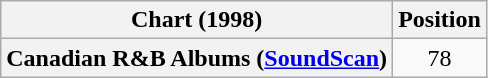<table class="wikitable sortable plainrowheaders" style="text-align:center;">
<tr>
<th scope="col">Chart (1998)</th>
<th scope="col">Position</th>
</tr>
<tr>
<th scope="row">Canadian R&B Albums (<a href='#'>SoundScan</a>)</th>
<td style="text-align:center;">78</td>
</tr>
</table>
